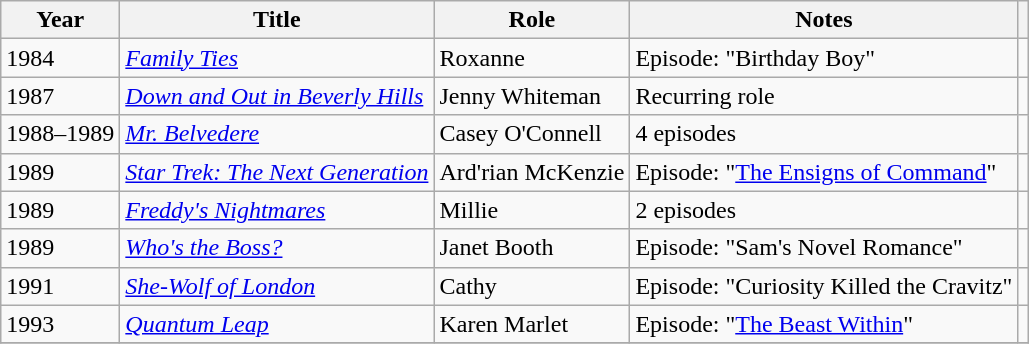<table class="wikitable sortable">
<tr>
<th>Year</th>
<th>Title</th>
<th>Role</th>
<th class=unsortable>Notes</th>
<th class=unsortable></th>
</tr>
<tr>
<td>1984</td>
<td><em><a href='#'>Family Ties</a></em></td>
<td>Roxanne</td>
<td>Episode: "Birthday Boy"</td>
<td></td>
</tr>
<tr>
<td>1987</td>
<td><em><a href='#'>Down and Out in Beverly Hills</a></em></td>
<td>Jenny Whiteman</td>
<td>Recurring role</td>
<td></td>
</tr>
<tr>
<td>1988–1989</td>
<td><em><a href='#'>Mr. Belvedere</a></em></td>
<td>Casey O'Connell</td>
<td>4 episodes</td>
<td></td>
</tr>
<tr>
<td>1989</td>
<td><em><a href='#'>Star Trek: The Next Generation</a></em></td>
<td>Ard'rian McKenzie</td>
<td>Episode: "<a href='#'>The Ensigns of Command</a>"</td>
<td></td>
</tr>
<tr>
<td>1989</td>
<td><em><a href='#'>Freddy's Nightmares</a></em></td>
<td>Millie</td>
<td>2 episodes</td>
<td></td>
</tr>
<tr>
<td>1989</td>
<td><em><a href='#'>Who's the Boss?</a></em></td>
<td>Janet Booth</td>
<td>Episode: "Sam's Novel Romance"</td>
</tr>
<tr>
<td>1991</td>
<td><em><a href='#'>She-Wolf of London</a></em></td>
<td>Cathy</td>
<td>Episode: "Curiosity Killed the Cravitz"</td>
<td></td>
</tr>
<tr>
<td>1993</td>
<td><em><a href='#'>Quantum Leap</a></em></td>
<td>Karen Marlet</td>
<td>Episode: "<a href='#'>The Beast Within</a>"</td>
<td></td>
</tr>
<tr>
</tr>
</table>
